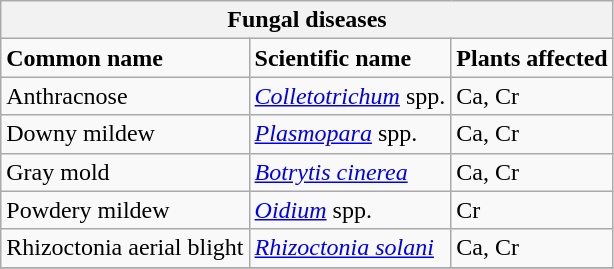<table class="wikitable" style="clear">
<tr>
<th colspan=3><strong>Fungal diseases</strong><br></th>
</tr>
<tr>
<td><strong>Common name</strong></td>
<td><strong>Scientific name</strong></td>
<td><strong>Plants affected</strong></td>
</tr>
<tr>
<td>Anthracnose</td>
<td><em><a href='#'>Colletotrichum</a></em> spp.</td>
<td>Ca, Cr</td>
</tr>
<tr>
<td>Downy mildew</td>
<td><em><a href='#'>Plasmopara</a></em>  spp.</td>
<td>Ca, Cr</td>
</tr>
<tr>
<td>Gray mold</td>
<td><em><a href='#'>Botrytis cinerea</a></em></td>
<td>Ca, Cr</td>
</tr>
<tr>
<td>Powdery mildew</td>
<td><em><a href='#'>Oidium</a></em> spp.</td>
<td>Cr</td>
</tr>
<tr>
<td>Rhizoctonia aerial blight</td>
<td><em><a href='#'>Rhizoctonia solani</a></em></td>
<td>Ca, Cr</td>
</tr>
<tr>
</tr>
</table>
